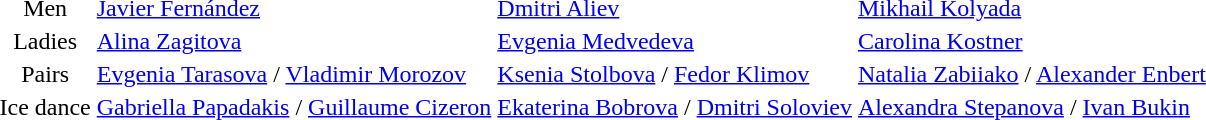<table>
<tr>
<td style="text-align: center;">Men</td>
<td>  <a href='#'>Javier Fernández</a></td>
<td> <a href='#'>Dmitri Aliev</a></td>
<td> <a href='#'>Mikhail Kolyada</a></td>
</tr>
<tr>
<td style="text-align: center;">Ladies</td>
<td> <a href='#'>Alina Zagitova</a></td>
<td> <a href='#'>Evgenia Medvedeva</a></td>
<td> <a href='#'>Carolina Kostner</a></td>
</tr>
<tr>
<td style="text-align: center;">Pairs</td>
<td> <a href='#'>Evgenia Tarasova</a> / <a href='#'>Vladimir Morozov</a></td>
<td> <a href='#'>Ksenia Stolbova</a> / <a href='#'>Fedor Klimov</a></td>
<td> <a href='#'>Natalia Zabiiako</a> / <a href='#'>Alexander Enbert</a></td>
</tr>
<tr>
<td style="text-align: center;">Ice dance</td>
<td> <a href='#'>Gabriella Papadakis</a> / <a href='#'>Guillaume Cizeron</a></td>
<td> <a href='#'>Ekaterina Bobrova</a> / <a href='#'>Dmitri Soloviev</a></td>
<td> <a href='#'>Alexandra Stepanova</a> / <a href='#'>Ivan Bukin</a></td>
</tr>
</table>
